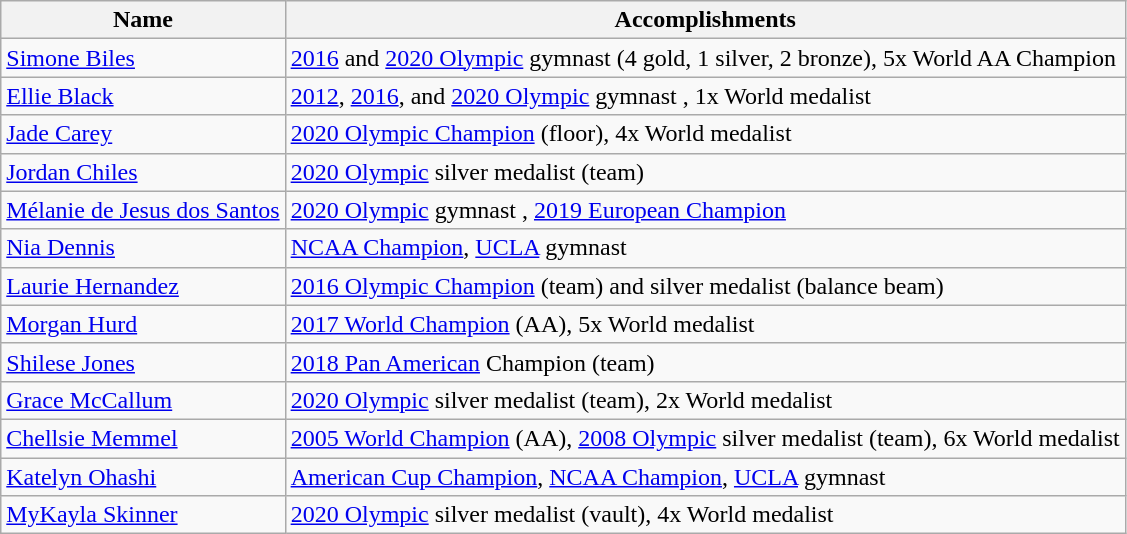<table class="wikitable">
<tr>
<th>Name</th>
<th>Accomplishments </th>
</tr>
<tr>
<td><a href='#'>Simone Biles</a></td>
<td><a href='#'>2016</a> and <a href='#'>2020 Olympic</a> gymnast (4 gold, 1 silver, 2 bronze), 5x World AA Champion</td>
</tr>
<tr>
<td><a href='#'>Ellie Black</a></td>
<td><a href='#'>2012</a>, <a href='#'>2016</a>, and <a href='#'>2020 Olympic</a> gymnast , 1x World medalist</td>
</tr>
<tr>
<td><a href='#'>Jade Carey</a></td>
<td><a href='#'>2020 Olympic Champion</a> (floor), 4x World medalist</td>
</tr>
<tr>
<td><a href='#'>Jordan Chiles</a></td>
<td><a href='#'>2020 Olympic</a> silver medalist (team)</td>
</tr>
<tr>
<td><a href='#'>Mélanie de Jesus dos Santos</a></td>
<td><a href='#'>2020 Olympic</a> gymnast , <a href='#'>2019 European Champion</a></td>
</tr>
<tr>
<td><a href='#'>Nia Dennis</a></td>
<td><a href='#'>NCAA Champion</a>, <a href='#'>UCLA</a> gymnast</td>
</tr>
<tr>
<td><a href='#'>Laurie Hernandez</a></td>
<td><a href='#'>2016 Olympic Champion</a> (team) and silver medalist (balance beam)</td>
</tr>
<tr>
<td><a href='#'>Morgan Hurd</a></td>
<td><a href='#'>2017 World Champion</a> (AA), 5x World medalist</td>
</tr>
<tr>
<td><a href='#'>Shilese Jones</a></td>
<td><a href='#'>2018 Pan American</a> Champion (team)</td>
</tr>
<tr>
<td><a href='#'>Grace McCallum</a></td>
<td><a href='#'>2020 Olympic</a> silver medalist (team), 2x World medalist</td>
</tr>
<tr>
<td><a href='#'>Chellsie Memmel</a></td>
<td><a href='#'>2005 World Champion</a> (AA), <a href='#'>2008 Olympic</a> silver medalist (team), 6x World medalist</td>
</tr>
<tr>
<td><a href='#'>Katelyn Ohashi</a></td>
<td><a href='#'>American Cup Champion</a>, <a href='#'>NCAA Champion</a>, <a href='#'>UCLA</a> gymnast</td>
</tr>
<tr>
<td><a href='#'>MyKayla Skinner</a></td>
<td><a href='#'>2020 Olympic</a> silver medalist (vault), 4x World medalist</td>
</tr>
</table>
